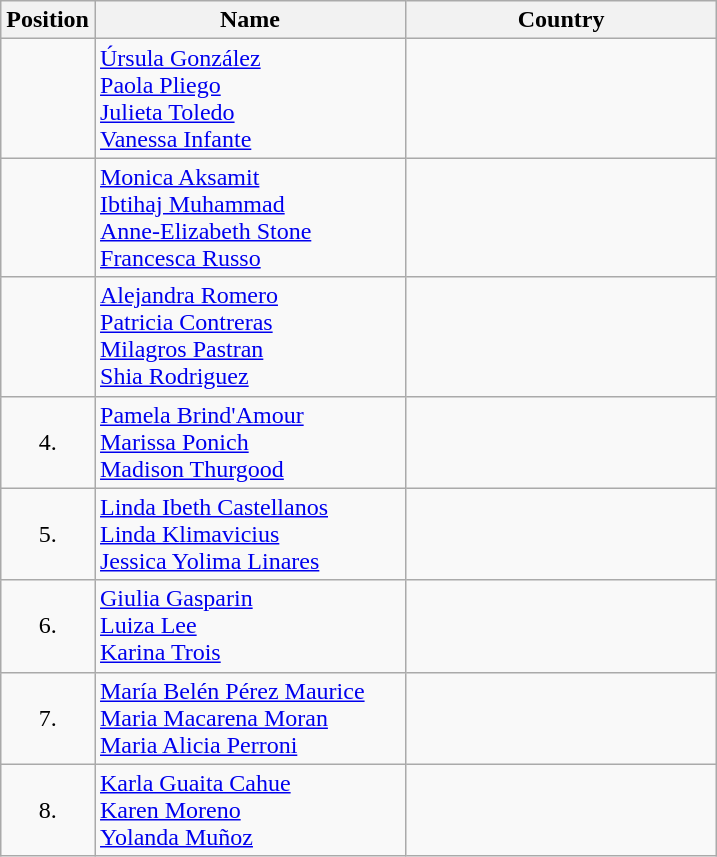<table class="wikitable">
<tr>
<th width="20">Position</th>
<th width="200">Name</th>
<th width="200">Country</th>
</tr>
<tr>
<td align="center"></td>
<td><a href='#'>Úrsula González</a><br><a href='#'>Paola Pliego</a><br><a href='#'>Julieta Toledo</a><br><a href='#'>Vanessa Infante</a></td>
<td></td>
</tr>
<tr>
<td align="center"></td>
<td><a href='#'>Monica Aksamit</a><br><a href='#'>Ibtihaj Muhammad</a><br><a href='#'>Anne-Elizabeth Stone</a><br><a href='#'>Francesca Russo</a></td>
<td></td>
</tr>
<tr>
<td align="center"></td>
<td><a href='#'>Alejandra Romero</a><br><a href='#'>Patricia Contreras</a><br><a href='#'>Milagros Pastran</a><br><a href='#'>Shia Rodriguez</a></td>
<td></td>
</tr>
<tr>
<td align="center">4.</td>
<td><a href='#'>Pamela Brind'Amour</a><br><a href='#'>Marissa Ponich</a><br><a href='#'>Madison Thurgood</a></td>
<td></td>
</tr>
<tr>
<td align="center">5.</td>
<td><a href='#'>Linda Ibeth Castellanos</a><br><a href='#'>Linda Klimavicius</a><br><a href='#'>Jessica Yolima Linares</a></td>
<td></td>
</tr>
<tr>
<td align="center">6.</td>
<td><a href='#'>Giulia Gasparin</a><br><a href='#'>Luiza Lee</a><br><a href='#'>Karina Trois</a></td>
<td></td>
</tr>
<tr>
<td align="center">7.</td>
<td><a href='#'>María Belén Pérez Maurice</a><br><a href='#'>Maria Macarena Moran</a><br><a href='#'>Maria Alicia Perroni</a></td>
<td></td>
</tr>
<tr>
<td align="center">8.</td>
<td><a href='#'>Karla Guaita Cahue</a><br><a href='#'>Karen Moreno</a><br><a href='#'>Yolanda Muñoz</a></td>
<td></td>
</tr>
</table>
